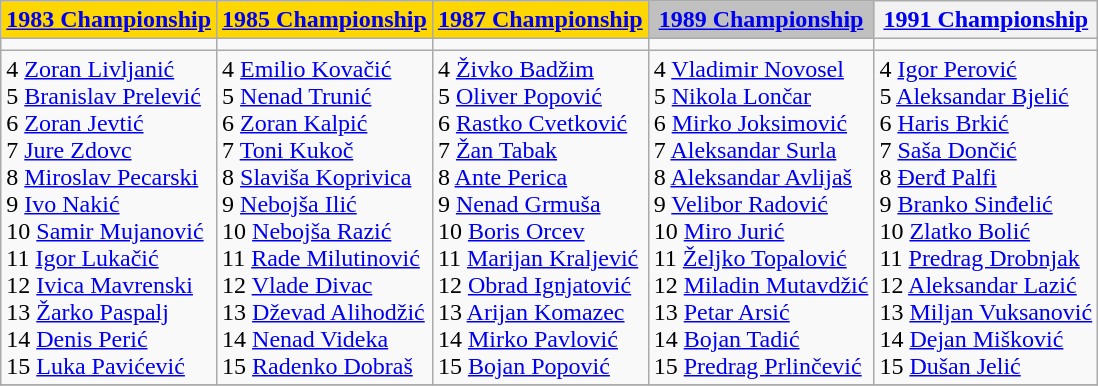<table class="wikitable">
<tr>
<th style="background:gold;"><a href='#'>1983 Championship</a></th>
<th style="background:gold;"><a href='#'>1985 Championship</a></th>
<th style="background:gold;"><a href='#'>1987 Championship</a></th>
<th style="background:silver;"><a href='#'>1989 Championship</a></th>
<th><a href='#'>1991 Championship</a></th>
</tr>
<tr>
<td></td>
<td></td>
<td></td>
<td></td>
<td></td>
</tr>
<tr>
<td valign=top>4 <a href='#'>Zoran Livljanić</a><br>5 <a href='#'>Branislav Prelević</a><br>6 <a href='#'>Zoran Jevtić</a><br>7 <a href='#'>Jure Zdovc</a><br>8 <a href='#'>Miroslav Pecarski</a><br>9 <a href='#'>Ivo Nakić</a><br>10 <a href='#'>Samir Mujanović</a><br>11 <a href='#'>Igor Lukačić</a><br>12 <a href='#'>Ivica Mavrenski</a><br>13 <a href='#'>Žarko Paspalj</a><br>14 <a href='#'>Denis Perić</a><br>15 <a href='#'>Luka Pavićević</a></td>
<td valign=top>4 <a href='#'>Emilio Kovačić</a><br>5 <a href='#'>Nenad Trunić</a><br>6 <a href='#'>Zoran Kalpić</a><br>7 <a href='#'>Toni Kukoč</a><br>8 <a href='#'>Slaviša Koprivica</a><br>9 <a href='#'>Nebojša Ilić</a><br>10 <a href='#'>Nebojša Razić</a><br>11 <a href='#'>Rade Milutinović</a><br>12  <a href='#'>Vlade Divac</a><br>13 <a href='#'>Dževad Alihodžić</a><br>14 <a href='#'>Nenad Videka</a><br>15 <a href='#'>Radenko Dobraš</a></td>
<td valign=top>4 <a href='#'>Živko Badžim</a><br>5 <a href='#'>Oliver Popović</a><br>6 <a href='#'>Rastko Cvetković</a><br>7 <a href='#'>Žan Tabak</a><br>8 <a href='#'>Ante Perica</a><br>9 <a href='#'>Nenad Grmuša</a><br>10 <a href='#'>Boris Orcev</a><br>11 <a href='#'>Marijan Kraljević</a><br>12 <a href='#'>Obrad Ignjatović</a><br>13 <a href='#'>Arijan Komazec</a><br>14 <a href='#'>Mirko Pavlović</a><br>15 <a href='#'>Bojan Popović</a></td>
<td valign=top>4 <a href='#'>Vladimir Novosel</a><br>5 <a href='#'>Nikola Lončar</a><br>6 <a href='#'>Mirko Joksimović</a><br>7 <a href='#'>Aleksandar Surla</a><br>8 <a href='#'>Aleksandar Avlijaš</a><br>9 <a href='#'>Velibor Radović</a><br>10 <a href='#'>Miro Jurić</a><br>11 <a href='#'>Željko Topalović</a><br>12 <a href='#'>Miladin Mutavdžić</a><br>13 <a href='#'>Petar Arsić</a><br>14 <a href='#'>Bojan Tadić</a><br>15 <a href='#'>Predrag Prlinčević</a></td>
<td valign=top>4 <a href='#'>Igor Perović</a><br>5 <a href='#'>Aleksandar Bjelić</a><br>6 <a href='#'>Haris Brkić</a><br>7 <a href='#'>Saša Dončić</a><br>8 <a href='#'>Đerđ Palfi</a><br>9 <a href='#'>Branko Sinđelić</a><br>10 <a href='#'>Zlatko Bolić</a><br>11 <a href='#'>Predrag Drobnjak</a><br>12 <a href='#'>Aleksandar Lazić</a><br>13 <a href='#'>Miljan Vuksanović</a><br>14 <a href='#'>Dejan Mišković</a><br>15 <a href='#'>Dušan Jelić</a></td>
</tr>
<tr>
</tr>
</table>
